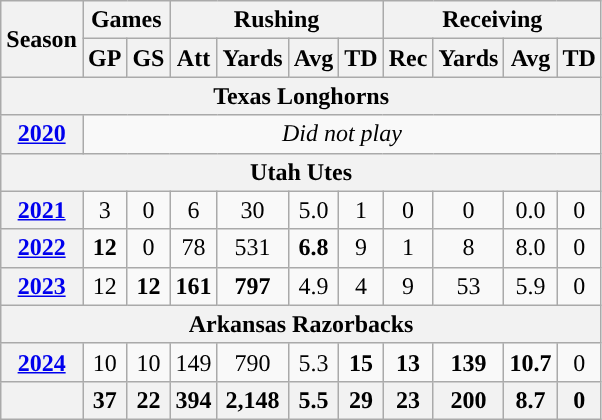<table class="wikitable" style="text-align:center;">
<tr>
<th rowspan="2">Season</th>
<th colspan="2">Games</th>
<th colspan="4">Rushing</th>
<th colspan="4">Receiving</th>
</tr>
<tr>
<th>GP</th>
<th>GS</th>
<th>Att</th>
<th>Yards</th>
<th>Avg</th>
<th>TD</th>
<th>Rec</th>
<th>Yards</th>
<th>Avg</th>
<th>TD</th>
</tr>
<tr>
<th colspan="15">Texas Longhorns</th>
</tr>
<tr>
<th><a href='#'>2020</a></th>
<td colspan="12"><em>Did not play</em></td>
</tr>
<tr>
<th colspan="15">Utah Utes</th>
</tr>
<tr>
<th><a href='#'>2021</a></th>
<td>3</td>
<td>0</td>
<td>6</td>
<td>30</td>
<td>5.0</td>
<td>1</td>
<td>0</td>
<td>0</td>
<td>0.0</td>
<td>0</td>
</tr>
<tr>
<th><a href='#'>2022</a></th>
<td><strong>12</strong></td>
<td>0</td>
<td>78</td>
<td>531</td>
<td><strong>6.8</strong></td>
<td>9</td>
<td>1</td>
<td>8</td>
<td>8.0</td>
<td>0</td>
</tr>
<tr>
<th><a href='#'>2023</a></th>
<td>12</td>
<td><strong>12</strong></td>
<td><strong>161</strong></td>
<td><strong>797</strong></td>
<td>4.9</td>
<td>4</td>
<td>9</td>
<td>53</td>
<td>5.9</td>
<td>0</td>
</tr>
<tr>
<th colspan="15">Arkansas Razorbacks</th>
</tr>
<tr>
<th><a href='#'>2024</a></th>
<td>10</td>
<td>10</td>
<td>149</td>
<td>790</td>
<td>5.3</td>
<td><strong>15</strong></td>
<td><strong>13</strong></td>
<td><strong>139</strong></td>
<td><strong>10.7</strong></td>
<td>0</td>
</tr>
<tr>
<th></th>
<th>37</th>
<th>22</th>
<th>394</th>
<th>2,148</th>
<th>5.5</th>
<th>29</th>
<th>23</th>
<th>200</th>
<th>8.7</th>
<th>0</th>
</tr>
</table>
